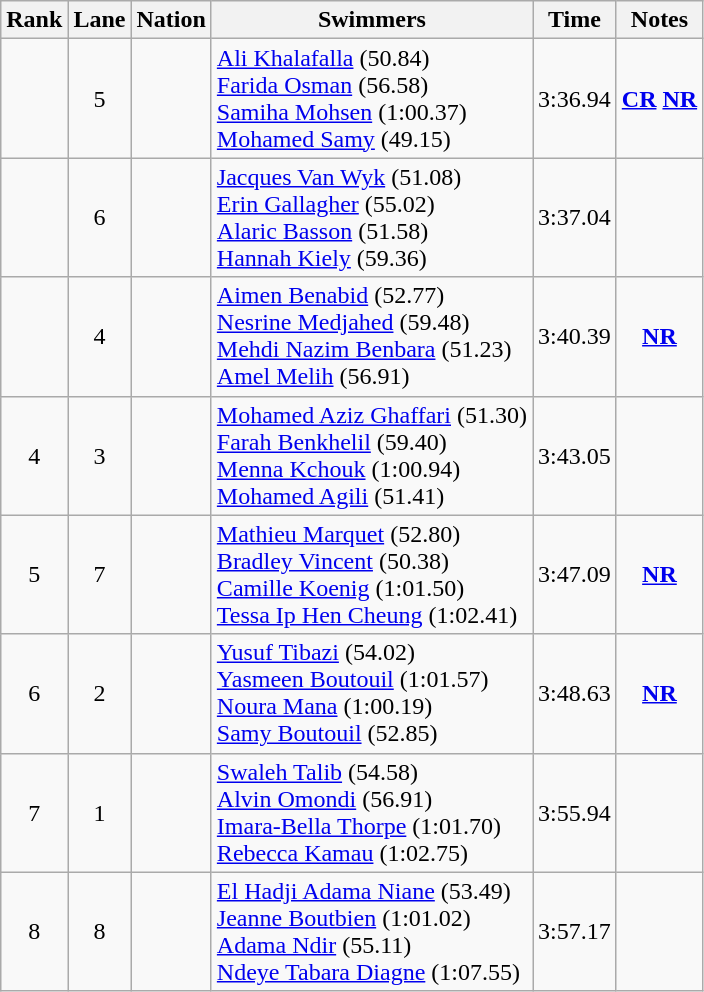<table class="wikitable sortable" style="text-align:center">
<tr>
<th>Rank</th>
<th>Lane</th>
<th>Nation</th>
<th>Swimmers</th>
<th>Time</th>
<th>Notes</th>
</tr>
<tr>
<td></td>
<td>5</td>
<td align=left></td>
<td align=left><a href='#'>Ali Khalafalla</a> (50.84)<br><a href='#'>Farida Osman</a> (56.58)<br><a href='#'>Samiha Mohsen</a> (1:00.37)<br><a href='#'>Mohamed Samy</a> (49.15)</td>
<td>3:36.94</td>
<td><strong><a href='#'>CR</a></strong> <strong><a href='#'>NR</a></strong></td>
</tr>
<tr>
<td></td>
<td>6</td>
<td align=left></td>
<td align=left><a href='#'>Jacques Van Wyk</a> (51.08)<br><a href='#'>Erin Gallagher</a> (55.02)<br><a href='#'>Alaric Basson</a> (51.58)<br><a href='#'>Hannah Kiely</a> (59.36)</td>
<td>3:37.04</td>
<td></td>
</tr>
<tr>
<td></td>
<td>4</td>
<td align="left"></td>
<td align=left><a href='#'>Aimen Benabid</a> (52.77)<br><a href='#'>Nesrine Medjahed</a> (59.48)<br><a href='#'>Mehdi Nazim Benbara</a> (51.23)<br><a href='#'>Amel Melih</a> (56.91)</td>
<td>3:40.39</td>
<td><strong><a href='#'>NR</a></strong></td>
</tr>
<tr>
<td>4</td>
<td>3</td>
<td align="left"></td>
<td align=left><a href='#'>Mohamed Aziz Ghaffari</a> (51.30)<br><a href='#'>Farah Benkhelil</a> (59.40)<br><a href='#'>Menna Kchouk</a> (1:00.94)<br><a href='#'>Mohamed Agili</a> (51.41)</td>
<td>3:43.05</td>
<td></td>
</tr>
<tr>
<td>5</td>
<td>7</td>
<td align=left></td>
<td align=left><a href='#'>Mathieu Marquet</a> (52.80)<br><a href='#'>Bradley Vincent</a> (50.38)<br><a href='#'>Camille Koenig</a> (1:01.50)<br><a href='#'>Tessa Ip Hen Cheung</a> (1:02.41)</td>
<td>3:47.09</td>
<td><strong><a href='#'>NR</a></strong></td>
</tr>
<tr>
<td>6</td>
<td>2</td>
<td align=left></td>
<td align=left><a href='#'>Yusuf Tibazi</a> (54.02)<br><a href='#'>Yasmeen Boutouil</a> (1:01.57)<br><a href='#'>Noura Mana</a> (1:00.19)<br><a href='#'>Samy Boutouil</a> (52.85)</td>
<td>3:48.63</td>
<td><strong><a href='#'>NR</a></strong></td>
</tr>
<tr>
<td>7</td>
<td>1</td>
<td align=left></td>
<td align=left><a href='#'>Swaleh Talib</a> (54.58)<br><a href='#'>Alvin Omondi</a> (56.91)<br><a href='#'>Imara-Bella Thorpe</a> (1:01.70)<br><a href='#'>Rebecca Kamau</a> (1:02.75)</td>
<td>3:55.94</td>
<td></td>
</tr>
<tr>
<td>8</td>
<td>8</td>
<td align=left></td>
<td align=left><a href='#'>El Hadji Adama Niane</a> (53.49)<br><a href='#'>Jeanne Boutbien</a> (1:01.02)<br><a href='#'>Adama Ndir</a> (55.11)<br><a href='#'>Ndeye Tabara Diagne</a> (1:07.55)</td>
<td>3:57.17</td>
<td></td>
</tr>
</table>
